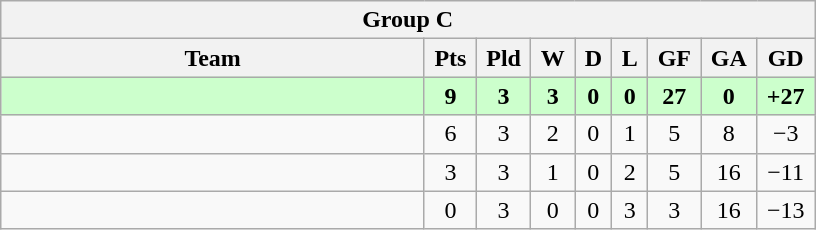<table class="wikitable" width="43%" style="text-align: center;">
<tr>
<th colspan="9">Group C</th>
</tr>
<tr>
<th width="25%"><strong>Team</strong></th>
<th width="1%"><strong>Pts</strong></th>
<th width="1%"><strong>Pld</strong></th>
<th width="1%"><strong>W</strong></th>
<th width="1%"><strong>D</strong></th>
<th width="1%"><strong>L</strong></th>
<th width="1%"><strong>GF</strong></th>
<th width="1%"><strong>GA</strong></th>
<th width="1%" abbr="Goal difference"><strong>GD</strong></th>
</tr>
<tr style="background:#ccffcc;">
<td style="text-align:left;"><strong></strong></td>
<td><strong>9</strong></td>
<td><strong>3</strong></td>
<td><strong>3</strong></td>
<td><strong>0</strong></td>
<td><strong>0</strong></td>
<td><strong>27</strong></td>
<td><strong>0</strong></td>
<td><strong>+27</strong></td>
</tr>
<tr>
<td style="text-align:left;"></td>
<td>6</td>
<td>3</td>
<td>2</td>
<td>0</td>
<td>1</td>
<td>5</td>
<td>8</td>
<td>−3</td>
</tr>
<tr>
<td style="text-align:left;"></td>
<td>3</td>
<td>3</td>
<td>1</td>
<td>0</td>
<td>2</td>
<td>5</td>
<td>16</td>
<td>−11</td>
</tr>
<tr>
<td style="text-align:left;"></td>
<td>0</td>
<td>3</td>
<td>0</td>
<td>0</td>
<td>3</td>
<td>3</td>
<td>16</td>
<td>−13</td>
</tr>
</table>
